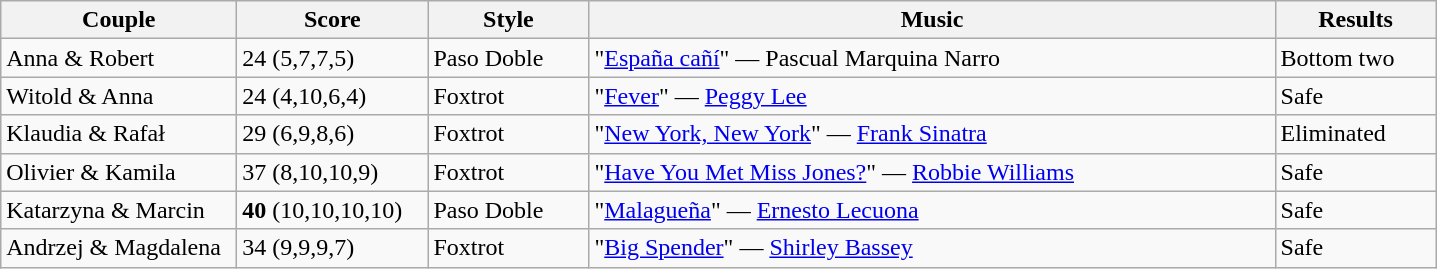<table class="wikitable">
<tr>
<th width="150">Couple</th>
<th width="120">Score</th>
<th width="100">Style</th>
<th width="450">Music</th>
<th width="100">Results</th>
</tr>
<tr>
<td>Anna & Robert</td>
<td>24 (5,7,7,5)</td>
<td>Paso Doble</td>
<td>"<a href='#'>España cañí</a>" — Pascual Marquina Narro</td>
<td>Bottom two</td>
</tr>
<tr>
<td>Witold & Anna</td>
<td>24 (4,10,6,4)</td>
<td>Foxtrot</td>
<td>"<a href='#'>Fever</a>" — <a href='#'>Peggy Lee</a></td>
<td>Safe</td>
</tr>
<tr>
<td>Klaudia & Rafał</td>
<td>29 (6,9,8,6)</td>
<td>Foxtrot</td>
<td>"<a href='#'>New York, New York</a>" — <a href='#'>Frank Sinatra</a></td>
<td>Eliminated</td>
</tr>
<tr>
<td>Olivier & Kamila</td>
<td>37 (8,10,10,9)</td>
<td>Foxtrot</td>
<td>"<a href='#'>Have You Met Miss Jones?</a>" — <a href='#'>Robbie Williams</a></td>
<td>Safe</td>
</tr>
<tr>
<td>Katarzyna & Marcin</td>
<td><strong>40</strong> (10,10,10,10)</td>
<td>Paso Doble</td>
<td>"<a href='#'>Malagueña</a>" — <a href='#'>Ernesto Lecuona</a></td>
<td>Safe</td>
</tr>
<tr>
<td>Andrzej & Magdalena</td>
<td>34 (9,9,9,7)</td>
<td>Foxtrot</td>
<td>"<a href='#'>Big Spender</a>" — <a href='#'>Shirley Bassey</a></td>
<td>Safe</td>
</tr>
</table>
